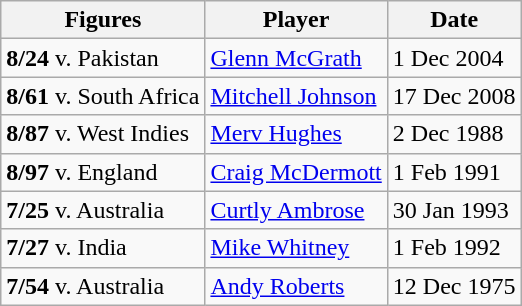<table class="wikitable">
<tr>
<th>Figures</th>
<th>Player</th>
<th>Date</th>
</tr>
<tr>
<td><strong>8/24</strong> v. Pakistan</td>
<td> <a href='#'>Glenn McGrath</a></td>
<td>1 Dec 2004</td>
</tr>
<tr>
<td><strong>8/61</strong> v. South Africa</td>
<td> <a href='#'>Mitchell Johnson</a></td>
<td>17 Dec 2008</td>
</tr>
<tr>
<td><strong>8/87</strong> v. West Indies</td>
<td> <a href='#'>Merv Hughes</a></td>
<td>2 Dec 1988</td>
</tr>
<tr>
<td><strong>8/97</strong> v. England</td>
<td> <a href='#'>Craig McDermott</a></td>
<td>1 Feb 1991</td>
</tr>
<tr>
<td><strong>7/25</strong> v. Australia</td>
<td> <a href='#'>Curtly Ambrose</a></td>
<td>30 Jan 1993</td>
</tr>
<tr>
<td><strong>7/27</strong> v. India</td>
<td> <a href='#'>Mike Whitney</a></td>
<td>1 Feb 1992</td>
</tr>
<tr>
<td><strong>7/54</strong> v. Australia</td>
<td> <a href='#'>Andy Roberts</a></td>
<td>12 Dec 1975</td>
</tr>
</table>
